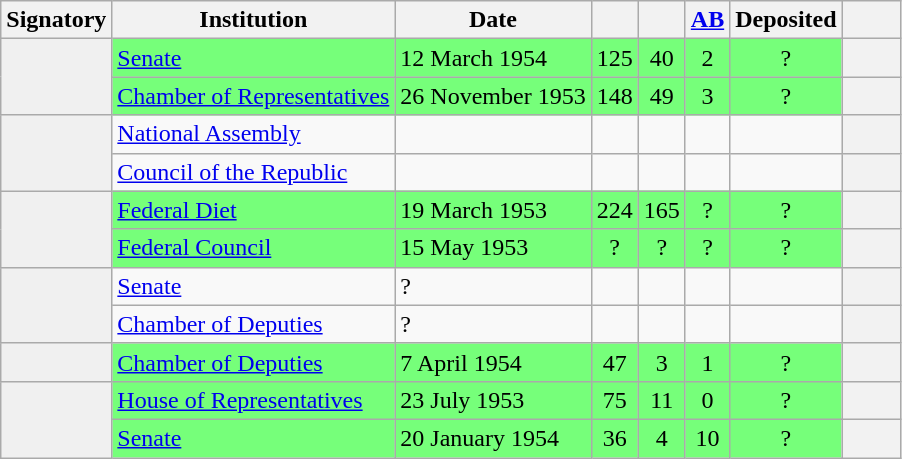<table class="wikitable" style="white-space:nowrap">
<tr>
<th scope="col">Signatory</th>
<th scope="col" class="unsortable">Institution</th>
<th scope="col">Date</th>
<th scope="col" class="unsortable"></th>
<th scope="col" class="unsortable"></th>
<th scope="col" class="unsortable"><a href='#'>AB</a></th>
<th scope="col">Deposited</th>
<th scope="col" class="unsortable" style="width:2em"></th>
</tr>
<tr>
<td rowspan="2" style="background:#F0F0F0"><strong></strong></td>
<td style="background:#76FF7A"><a href='#'>Senate</a></td>
<td style="background:#76FF7A">12 March 1954</td>
<td style="background:#76FF7A; text-align:center">125</td>
<td style="background:#76FF7A; text-align:center">40</td>
<td style="background:#76FF7A; text-align:center">2</td>
<td style="background:#76FF7A; text-align:center">?</td>
<th></th>
</tr>
<tr>
<td style="background:#76FF7A"><a href='#'>Chamber of Representatives</a></td>
<td style="background:#76FF7A">26 November 1953</td>
<td style="background:#76FF7A; text-align:center">148</td>
<td style="background:#76FF7A; text-align:center">49</td>
<td style="background:#76FF7A; text-align:center">3</td>
<td style="background:#76FF7A; text-align:center">?</td>
<th></th>
</tr>
<tr>
<td rowspan="2" style="background:#F0F0F0; text-align:left"><strong></strong></td>
<td><a href='#'>National Assembly</a></td>
<td></td>
<td style="text-align:center"></td>
<td style="text-align:center"></td>
<td style="text-align:center"></td>
<td style="text-align:center"></td>
<th></th>
</tr>
<tr>
<td><a href='#'>Council of the Republic</a></td>
<td></td>
<td></td>
<td></td>
<td></td>
<td></td>
<th></th>
</tr>
<tr>
<td rowspan="2" style="background:#F0F0F0; text-align:left"><strong></strong></td>
<td style="background:#76FF7A"><a href='#'>Federal Diet</a></td>
<td style="background:#76FF7A">19 March 1953</td>
<td style="background:#76FF7A; text-align:center">224</td>
<td style="background:#76FF7A; text-align:center">165</td>
<td style="background:#76FF7A; text-align:center">?</td>
<td style="background:#76FF7A; text-align:center">?</td>
<th></th>
</tr>
<tr>
<td style="background:#76FF7A"><a href='#'>Federal Council</a></td>
<td style="background:#76FF7A">15 May 1953</td>
<td style="background:#76FF7A; text-align:center">?</td>
<td style="background:#76FF7A; text-align:center">?</td>
<td style="background:#76FF7A; text-align:center">?</td>
<td style="background:#76FF7A; text-align:center">?</td>
<th></th>
</tr>
<tr>
<td rowspan="2" style="background:#F0F0F0"><strong></strong></td>
<td><a href='#'>Senate</a></td>
<td>?</td>
<td></td>
<td></td>
<td></td>
<td></td>
<th></th>
</tr>
<tr>
<td><a href='#'>Chamber of Deputies</a></td>
<td>?</td>
<td></td>
<td></td>
<td></td>
<td></td>
<th></th>
</tr>
<tr>
<td style="background:#F0F0F0"><strong></strong></td>
<td style="background:#76FF7A"><a href='#'>Chamber of Deputies</a></td>
<td style="background:#76FF7A">7 April 1954</td>
<td style="background:#76FF7A; text-align:center">47</td>
<td style="background:#76FF7A; text-align:center">3</td>
<td style="background:#76FF7A; text-align:center">1</td>
<td style="background:#76FF7A; text-align:center">?</td>
<th></th>
</tr>
<tr>
<td rowspan="2" style="background:#F0F0F0"><strong></strong></td>
<td style="background:#76FF7A"><a href='#'>House of Representatives</a></td>
<td style="background:#76FF7A">23 July 1953</td>
<td style="background:#76FF7A; text-align:center">75</td>
<td style="background:#76FF7A; text-align:center">11</td>
<td style="background:#76FF7A; text-align:center">0</td>
<td style="background:#76FF7A; text-align:center">?</td>
<th></th>
</tr>
<tr>
<td style="background:#76FF7A"><a href='#'>Senate</a></td>
<td style="background:#76FF7A">20 January 1954</td>
<td style="background:#76FF7A; text-align:center">36</td>
<td style="background:#76FF7A; text-align:center">4</td>
<td style="background:#76FF7A; text-align:center">10</td>
<td style="background:#76FF7A; text-align:center">?</td>
<th></th>
</tr>
</table>
